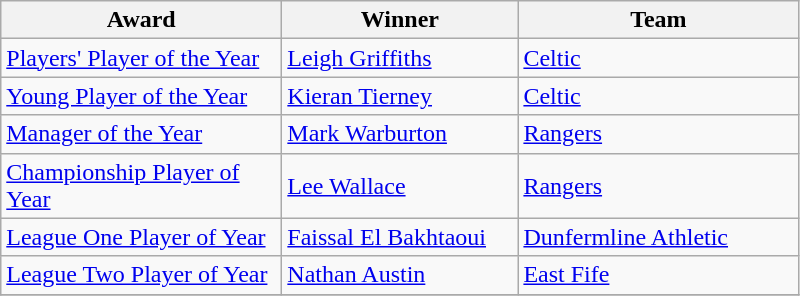<table class="wikitable">
<tr>
<th width=180>Award</th>
<th width=150>Winner</th>
<th width=180>Team</th>
</tr>
<tr>
<td><a href='#'>Players' Player of the Year</a></td>
<td><a href='#'>Leigh Griffiths</a></td>
<td><a href='#'>Celtic</a></td>
</tr>
<tr>
<td><a href='#'>Young Player of the Year</a></td>
<td><a href='#'>Kieran Tierney</a></td>
<td><a href='#'>Celtic</a></td>
</tr>
<tr>
<td><a href='#'>Manager of the Year</a></td>
<td><a href='#'>Mark Warburton</a></td>
<td><a href='#'>Rangers</a></td>
</tr>
<tr>
<td><a href='#'>Championship Player of Year</a></td>
<td><a href='#'>Lee Wallace</a></td>
<td><a href='#'>Rangers</a></td>
</tr>
<tr>
<td><a href='#'>League One Player of Year</a></td>
<td><a href='#'>Faissal El Bakhtaoui</a></td>
<td><a href='#'>Dunfermline Athletic</a></td>
</tr>
<tr>
<td><a href='#'>League Two Player of Year</a></td>
<td><a href='#'>Nathan Austin</a></td>
<td><a href='#'>East Fife</a></td>
</tr>
<tr>
</tr>
</table>
